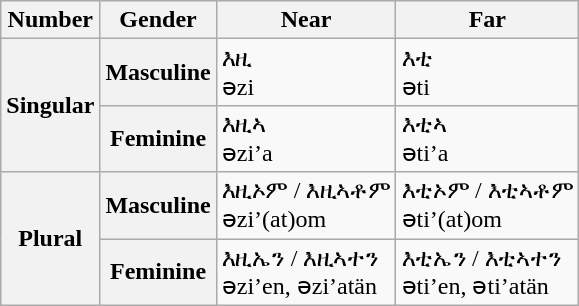<table class="wikitable">
<tr>
<th>Number</th>
<th>Gender</th>
<th>Near</th>
<th>Far</th>
</tr>
<tr>
<th rowspan="2">Singular</th>
<th>Masculine</th>
<td>እዚ <br>ǝzi</td>
<td>እቲ <br>ǝti</td>
</tr>
<tr>
<th>Feminine</th>
<td>እዚኣ <br>ǝzi’a</td>
<td>እቲኣ <br>ǝti’a</td>
</tr>
<tr>
<th rowspan="2">Plural</th>
<th>Masculine</th>
<td>እዚኦም / እዚኣቶም <br>ǝzi’(at)om</td>
<td>እቲኦም / እቲኣቶም <br>ǝti’(at)om</td>
</tr>
<tr>
<th>Feminine</th>
<td>እዚኤን / እዚኣተን <br>ǝzi’en, ǝzi’atän</td>
<td>እቲኤን / እቲኣተን <br>ǝti’en, ǝti’atän</td>
</tr>
</table>
